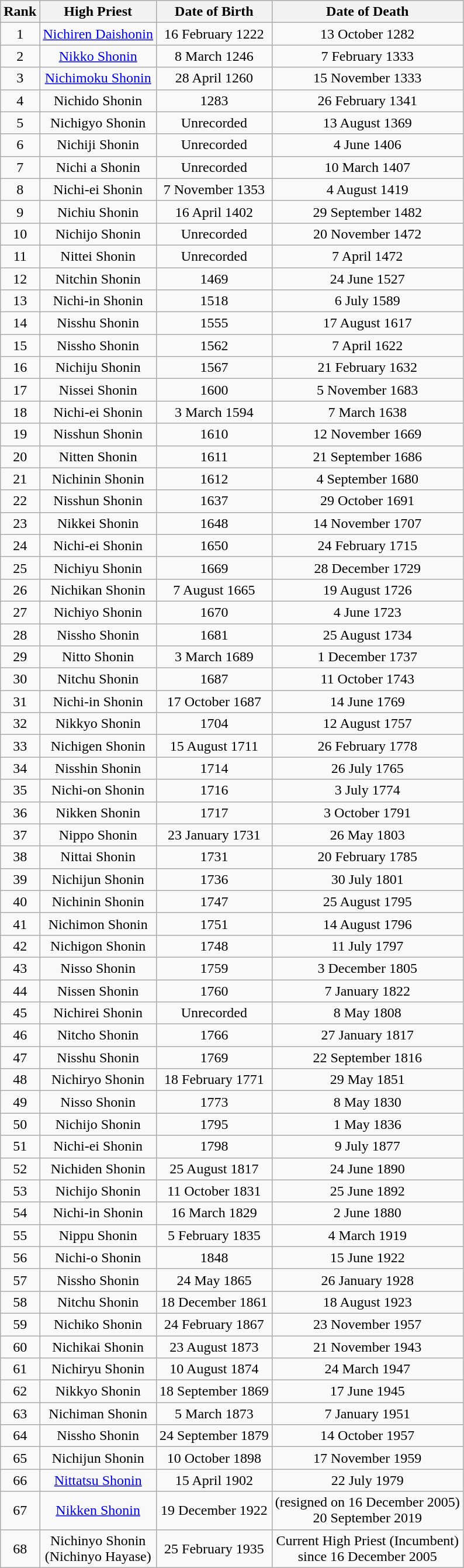<table class="wikitable" style="text-align:center">
<tr>
<th>Rank</th>
<th><strong>High Priest</strong></th>
<th><strong>Date of Birth</strong></th>
<th><strong>Date of Death</strong></th>
</tr>
<tr>
<td>1</td>
<td><a href='#'>Nichiren Daishonin</a></td>
<td>16 February 1222</td>
<td>13 October 1282</td>
</tr>
<tr>
<td>2</td>
<td><a href='#'>Nikko Shonin</a></td>
<td>8 March 1246</td>
<td>7 February 1333</td>
</tr>
<tr>
<td>3</td>
<td><a href='#'>Nichimoku Shonin</a></td>
<td>28 April 1260</td>
<td>15 November 1333</td>
</tr>
<tr>
<td>4</td>
<td>Nichido Shonin</td>
<td>1283</td>
<td>26 February 1341</td>
</tr>
<tr>
<td>5</td>
<td>Nichigyo Shonin</td>
<td>Unrecorded</td>
<td>13 August 1369</td>
</tr>
<tr>
<td>6</td>
<td>Nichiji Shonin</td>
<td>Unrecorded</td>
<td>4 June 1406</td>
</tr>
<tr>
<td>7</td>
<td>Nichi a Shonin</td>
<td>Unrecorded</td>
<td>10 March 1407</td>
</tr>
<tr>
<td>8</td>
<td>Nichi-ei Shonin</td>
<td>7 November 1353</td>
<td>4 August 1419</td>
</tr>
<tr>
<td>9</td>
<td>Nichiu Shonin</td>
<td>16 April 1402</td>
<td>29 September 1482</td>
</tr>
<tr>
<td>10</td>
<td>Nichijo Shonin</td>
<td>Unrecorded</td>
<td>20 November 1472</td>
</tr>
<tr>
<td>11</td>
<td>Nittei Shonin</td>
<td>Unrecorded</td>
<td>7 April 1472</td>
</tr>
<tr>
<td>12</td>
<td>Nitchin Shonin</td>
<td>1469</td>
<td>24 June 1527</td>
</tr>
<tr>
<td>13</td>
<td>Nichi-in Shonin</td>
<td>1518</td>
<td>6 July 1589</td>
</tr>
<tr>
<td>14</td>
<td>Nisshu Shonin</td>
<td>1555</td>
<td>17 August 1617</td>
</tr>
<tr>
<td>15</td>
<td>Nissho Shonin</td>
<td>1562</td>
<td>7 April 1622</td>
</tr>
<tr>
<td>16</td>
<td>Nichiju Shonin</td>
<td>1567</td>
<td>21 February 1632</td>
</tr>
<tr>
<td>17</td>
<td>Nissei Shonin</td>
<td>1600</td>
<td>5 November 1683</td>
</tr>
<tr>
<td>18</td>
<td>Nichi-ei Shonin</td>
<td>3 March 1594</td>
<td>7 March 1638</td>
</tr>
<tr>
<td>19</td>
<td>Nisshun Shonin</td>
<td>1610</td>
<td>12 November 1669</td>
</tr>
<tr>
<td>20</td>
<td>Nitten Shonin</td>
<td>1611</td>
<td>21 September 1686</td>
</tr>
<tr>
<td>21</td>
<td>Nichinin Shonin</td>
<td>1612</td>
<td>4 September 1680</td>
</tr>
<tr>
<td>22</td>
<td>Nisshun Shonin</td>
<td>1637</td>
<td>29 October 1691</td>
</tr>
<tr>
<td>23</td>
<td>Nikkei Shonin</td>
<td>1648</td>
<td>14 November 1707</td>
</tr>
<tr>
<td>24</td>
<td>Nichi-ei Shonin</td>
<td>1650</td>
<td>24 February 1715</td>
</tr>
<tr>
<td>25</td>
<td>Nichiyu Shonin</td>
<td>1669</td>
<td>28 December 1729</td>
</tr>
<tr>
<td>26</td>
<td>Nichikan Shonin</td>
<td>7 August 1665</td>
<td>19 August 1726</td>
</tr>
<tr>
<td>27</td>
<td>Nichiyo Shonin</td>
<td>1670</td>
<td>4 June 1723</td>
</tr>
<tr>
<td>28</td>
<td>Nissho Shonin</td>
<td>1681</td>
<td>25 August 1734</td>
</tr>
<tr>
<td>29</td>
<td>Nitto Shonin</td>
<td>3 March 1689</td>
<td>1 December 1737</td>
</tr>
<tr>
<td>30</td>
<td>Nitchu Shonin</td>
<td>1687</td>
<td>11 October 1743</td>
</tr>
<tr>
<td>31</td>
<td>Nichi-in Shonin</td>
<td>17 October 1687</td>
<td>14 June 1769</td>
</tr>
<tr>
<td>32</td>
<td>Nikkyo Shonin</td>
<td>1704</td>
<td>12 August 1757</td>
</tr>
<tr>
<td>33</td>
<td>Nichigen Shonin</td>
<td>15 August 1711</td>
<td>26 February 1778</td>
</tr>
<tr>
<td>34</td>
<td>Nisshin Shonin</td>
<td>1714</td>
<td>26 July 1765</td>
</tr>
<tr>
<td>35</td>
<td>Nichi-on Shonin</td>
<td>1716</td>
<td>3 July 1774</td>
</tr>
<tr>
<td>36</td>
<td>Nikken Shonin</td>
<td>1717</td>
<td>3 October 1791</td>
</tr>
<tr>
<td>37</td>
<td>Nippo Shonin</td>
<td>23 January 1731</td>
<td>26 May 1803</td>
</tr>
<tr>
<td>38</td>
<td>Nittai Shonin</td>
<td>1731</td>
<td>20 February 1785</td>
</tr>
<tr>
<td>39</td>
<td>Nichijun Shonin</td>
<td>1736</td>
<td>30 July 1801</td>
</tr>
<tr>
<td>40</td>
<td>Nichinin Shonin</td>
<td>1747</td>
<td>25 August 1795</td>
</tr>
<tr>
<td>41</td>
<td>Nichimon Shonin</td>
<td>1751</td>
<td>14 August 1796</td>
</tr>
<tr>
<td>42</td>
<td>Nichigon Shonin</td>
<td>1748</td>
<td>11 July 1797</td>
</tr>
<tr>
<td>43</td>
<td>Nisso Shonin</td>
<td>1759</td>
<td>3 December 1805</td>
</tr>
<tr>
<td>44</td>
<td>Nissen Shonin</td>
<td>1760</td>
<td>7 January 1822</td>
</tr>
<tr>
<td>45</td>
<td>Nichirei Shonin</td>
<td>Unrecorded</td>
<td>8 May 1808</td>
</tr>
<tr>
<td>46</td>
<td>Nitcho Shonin</td>
<td>1766</td>
<td>27 January 1817</td>
</tr>
<tr>
<td>47</td>
<td>Nisshu Shonin</td>
<td>1769</td>
<td>22 September 1816</td>
</tr>
<tr>
<td>48</td>
<td>Nichiryo Shonin</td>
<td>18 February 1771</td>
<td>29 May 1851</td>
</tr>
<tr>
<td>49</td>
<td>Nisso Shonin</td>
<td>1773</td>
<td>8 May 1830</td>
</tr>
<tr>
<td>50</td>
<td>Nichijo Shonin</td>
<td>1795</td>
<td>1 May 1836</td>
</tr>
<tr>
<td>51</td>
<td>Nichi-ei Shonin</td>
<td>1798</td>
<td>9 July 1877</td>
</tr>
<tr>
<td>52</td>
<td>Nichiden Shonin</td>
<td>25 August 1817</td>
<td>24 June 1890</td>
</tr>
<tr>
<td>53</td>
<td>Nichijo Shonin</td>
<td>11 October 1831</td>
<td>25 June 1892</td>
</tr>
<tr>
<td>54</td>
<td>Nichi-in Shonin</td>
<td>16 March 1829</td>
<td>2 June 1880</td>
</tr>
<tr>
<td>55</td>
<td>Nippu Shonin</td>
<td>5 February 1835</td>
<td>4 March 1919</td>
</tr>
<tr>
<td>56</td>
<td>Nichi-o Shonin</td>
<td>1848</td>
<td>15 June 1922</td>
</tr>
<tr>
<td>57</td>
<td>Nissho Shonin</td>
<td>24 May 1865</td>
<td>26 January 1928</td>
</tr>
<tr>
<td>58</td>
<td>Nitchu Shonin</td>
<td>18 December 1861</td>
<td>18 August 1923</td>
</tr>
<tr>
<td>59</td>
<td>Nichiko Shonin</td>
<td>24 February 1867</td>
<td>23 November 1957</td>
</tr>
<tr>
<td>60</td>
<td>Nichikai Shonin</td>
<td>23 August 1873</td>
<td>21 November 1943</td>
</tr>
<tr>
<td>61</td>
<td>Nichiryu Shonin</td>
<td>10 August 1874</td>
<td>24 March 1947</td>
</tr>
<tr>
<td>62</td>
<td>Nikkyo Shonin</td>
<td>18 September 1869</td>
<td>17 June 1945</td>
</tr>
<tr>
<td>63</td>
<td>Nichiman Shonin</td>
<td>5 March 1873</td>
<td>7 January 1951</td>
</tr>
<tr>
<td>64</td>
<td>Nissho Shonin</td>
<td>24 September 1879</td>
<td>14 October 1957</td>
</tr>
<tr>
<td>65</td>
<td>Nichijun Shonin</td>
<td>10 October 1898</td>
<td>17 November 1959</td>
</tr>
<tr>
<td>66</td>
<td><a href='#'>Nittatsu Shonin</a></td>
<td>15 April 1902</td>
<td>22 July 1979</td>
</tr>
<tr>
<td>67</td>
<td><a href='#'>Nikken Shonin</a></td>
<td>19 December 1922</td>
<td>(resigned on 16 December 2005)<br>20 September 2019</td>
</tr>
<tr>
<td>68</td>
<td>Nichinyo Shonin<br>(Nichinyo Hayase)</td>
<td>25 February 1935</td>
<td>Current High Priest (Incumbent)<br>since 16 December 2005</td>
</tr>
</table>
